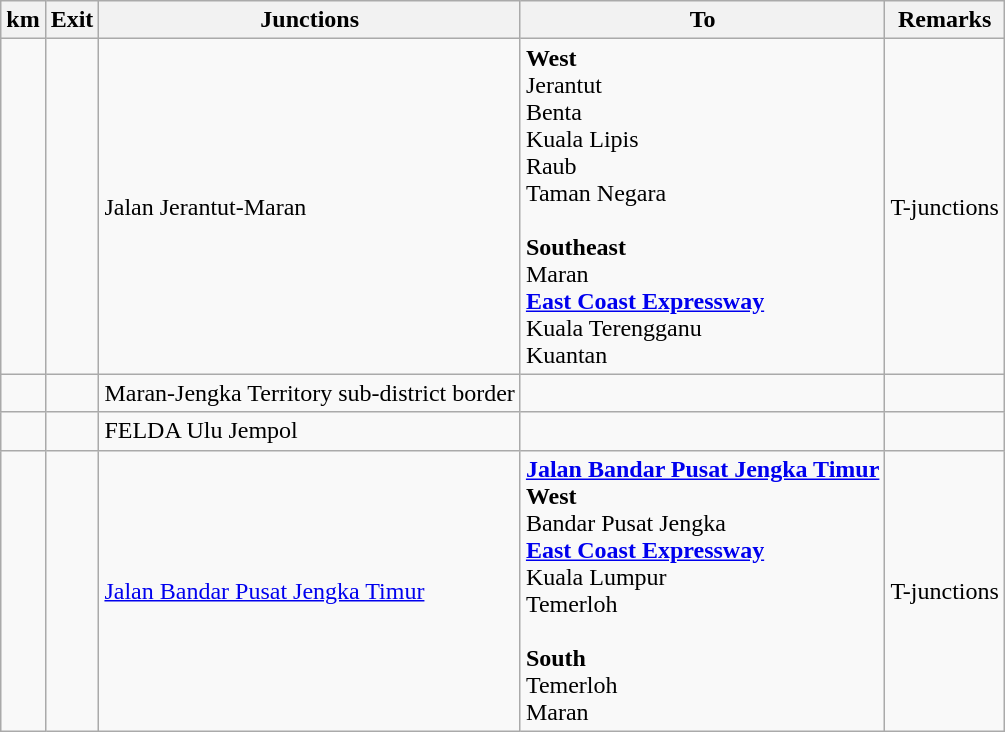<table class="wikitable">
<tr>
<th>km</th>
<th>Exit</th>
<th>Junctions</th>
<th>To</th>
<th>Remarks</th>
</tr>
<tr>
<td></td>
<td></td>
<td>Jalan Jerantut-Maran</td>
<td><strong>West</strong><br> Jerantut<br> Benta<br>Kuala Lipis<br>Raub<br>Taman Negara<br><br><strong>Southeast</strong><br>Maran<br> <strong><a href='#'>East Coast Expressway</a></strong><br>Kuala Terengganu<br>Kuantan</td>
<td>T-junctions</td>
</tr>
<tr>
<td></td>
<td></td>
<td>Maran-Jengka Territory sub-district border</td>
<td></td>
<td></td>
</tr>
<tr>
<td></td>
<td></td>
<td>FELDA Ulu Jempol</td>
<td></td>
<td></td>
</tr>
<tr>
<td></td>
<td></td>
<td><a href='#'>Jalan Bandar Pusat Jengka Timur</a></td>
<td> <strong><a href='#'>Jalan Bandar Pusat Jengka Timur</a></strong><br><strong>West</strong><br>Bandar Pusat Jengka<br> <strong><a href='#'>East Coast Expressway</a></strong><br>Kuala Lumpur<br>Temerloh<br><br><strong>South</strong><br>Temerloh<br>Maran</td>
<td>T-junctions</td>
</tr>
</table>
